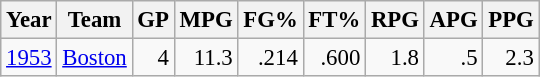<table class="wikitable sortable" style="font-size:95%; text-align:right;">
<tr>
<th>Year</th>
<th>Team</th>
<th>GP</th>
<th>MPG</th>
<th>FG%</th>
<th>FT%</th>
<th>RPG</th>
<th>APG</th>
<th>PPG</th>
</tr>
<tr>
<td style="text-align:left;"><a href='#'>1953</a></td>
<td style="text-align:left;"><a href='#'>Boston</a></td>
<td>4</td>
<td>11.3</td>
<td>.214</td>
<td>.600</td>
<td>1.8</td>
<td>.5</td>
<td>2.3</td>
</tr>
</table>
